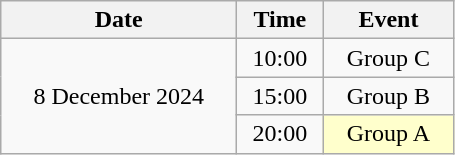<table class = "wikitable" style="text-align:center;">
<tr>
<th width=150>Date</th>
<th width=50>Time</th>
<th width=80>Event</th>
</tr>
<tr>
<td rowspan=3>8 December 2024</td>
<td>10:00</td>
<td>Group C</td>
</tr>
<tr>
<td>15:00</td>
<td>Group B</td>
</tr>
<tr>
<td>20:00</td>
<td bgcolor=ffffcc>Group A</td>
</tr>
</table>
